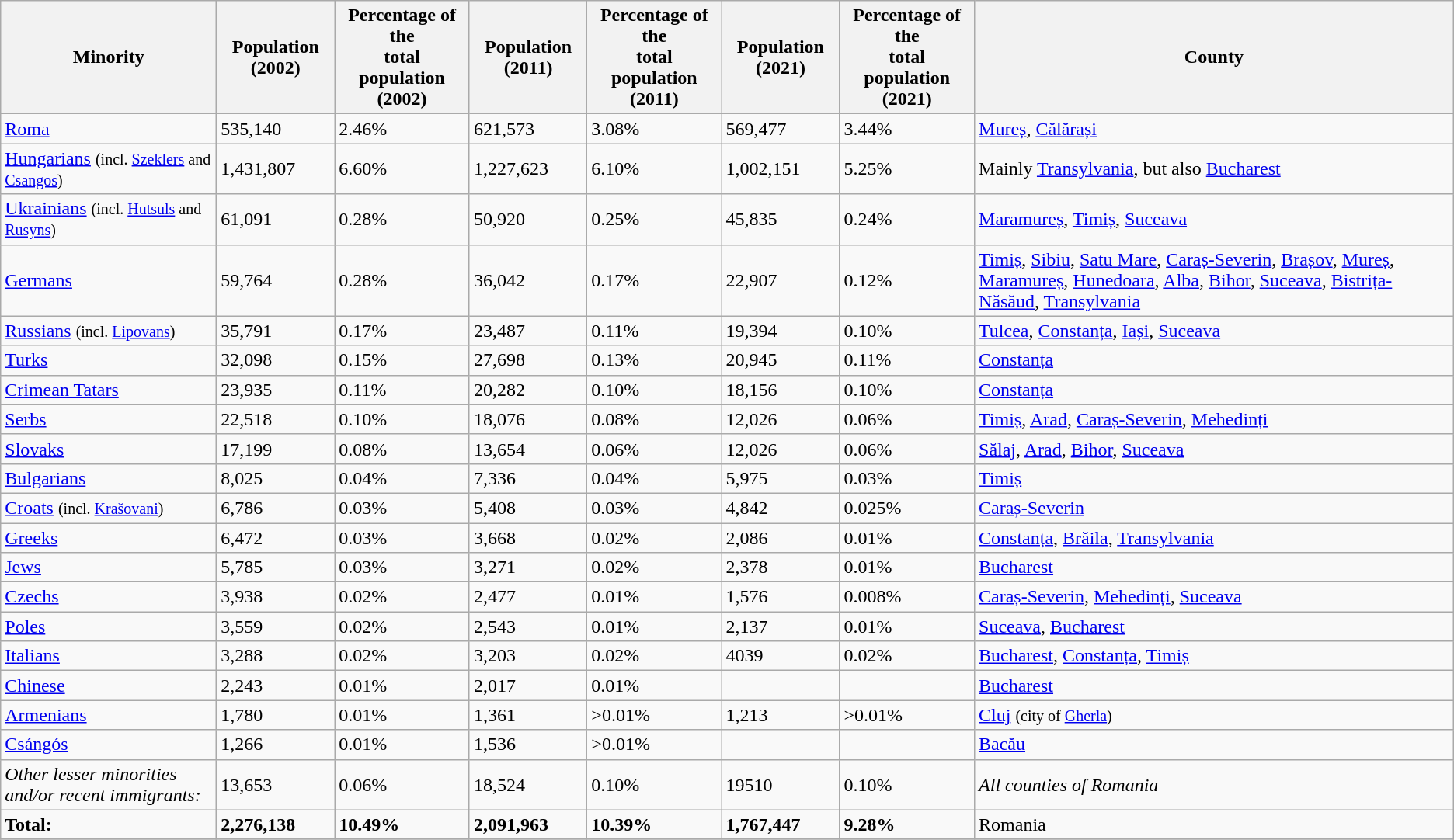<table class="wikitable sortable">
<tr>
<th>Minority</th>
<th>Population (2002)</th>
<th>Percentage of the<br> total population (2002)</th>
<th>Population (2011)</th>
<th>Percentage of the<br> total population (2011)</th>
<th>Population (2021)</th>
<th>Percentage of the<br> total population (2021)</th>
<th>County</th>
</tr>
<tr>
<td><a href='#'>Roma</a></td>
<td>535,140 </td>
<td>2.46% </td>
<td>621,573 </td>
<td>3.08% </td>
<td>569,477 </td>
<td>3.44% </td>
<td><a href='#'>Mureș</a>, <a href='#'>Călărași</a></td>
</tr>
<tr>
<td><a href='#'>Hungarians</a> <small>(incl. <a href='#'>Szeklers</a> and <a href='#'>Csangos</a>)</small></td>
<td>1,431,807 </td>
<td>6.60% </td>
<td>1,227,623 </td>
<td>6.10% </td>
<td>1,002,151 </td>
<td>5.25% </td>
<td>Mainly <a href='#'>Transylvania</a>, but also <a href='#'>Bucharest</a></td>
</tr>
<tr>
<td><a href='#'>Ukrainians</a> <small>(incl. <a href='#'>Hutsuls</a> and <a href='#'>Rusyns</a>)</small></td>
<td>61,091 </td>
<td>0.28% </td>
<td>50,920 </td>
<td>0.25% </td>
<td>45,835 </td>
<td>0.24% </td>
<td><a href='#'>Maramureș</a>, <a href='#'>Timiș</a>, <a href='#'>Suceava</a></td>
</tr>
<tr>
<td><a href='#'>Germans</a></td>
<td>59,764 </td>
<td>0.28% </td>
<td>36,042 </td>
<td>0.17% </td>
<td>22,907 </td>
<td>0.12% </td>
<td><a href='#'>Timiș</a>, <a href='#'>Sibiu</a>, <a href='#'>Satu Mare</a>, <a href='#'>Caraș-Severin</a>, <a href='#'>Brașov</a>, <a href='#'>Mureș</a>, <a href='#'>Maramureș</a>, <a href='#'>Hunedoara</a>, <a href='#'>Alba</a>, <a href='#'>Bihor</a>, <a href='#'>Suceava</a>, <a href='#'>Bistrița-Năsăud</a>, <a href='#'>Transylvania</a></td>
</tr>
<tr>
<td><a href='#'>Russians</a> <small>(incl. <a href='#'>Lipovans</a>)</small></td>
<td>35,791 </td>
<td>0.17% </td>
<td>23,487 </td>
<td>0.11% </td>
<td>19,394 </td>
<td>0.10% </td>
<td><a href='#'>Tulcea</a>, <a href='#'>Constanța</a>, <a href='#'>Iași</a>, <a href='#'>Suceava</a></td>
</tr>
<tr>
<td><a href='#'>Turks</a></td>
<td>32,098 </td>
<td>0.15% </td>
<td>27,698 </td>
<td>0.13% </td>
<td>20,945 </td>
<td>0.11% </td>
<td><a href='#'>Constanța</a></td>
</tr>
<tr>
<td><a href='#'>Crimean Tatars</a></td>
<td>23,935 </td>
<td>0.11% </td>
<td>20,282 </td>
<td>0.10% </td>
<td>18,156 </td>
<td>0.10% </td>
<td><a href='#'>Constanța</a></td>
</tr>
<tr>
<td><a href='#'>Serbs</a></td>
<td>22,518 </td>
<td>0.10% </td>
<td>18,076 </td>
<td>0.08% </td>
<td>12,026 </td>
<td>0.06% </td>
<td><a href='#'>Timiș</a>, <a href='#'>Arad</a>, <a href='#'>Caraș-Severin</a>, <a href='#'>Mehedinți</a></td>
</tr>
<tr>
<td><a href='#'>Slovaks</a></td>
<td>17,199 </td>
<td>0.08% </td>
<td>13,654 </td>
<td>0.06% </td>
<td>12,026 </td>
<td>0.06% </td>
<td><a href='#'>Sălaj</a>, <a href='#'>Arad</a>, <a href='#'>Bihor</a>, <a href='#'>Suceava</a></td>
</tr>
<tr>
<td><a href='#'>Bulgarians</a></td>
<td>8,025 </td>
<td>0.04% </td>
<td>7,336 </td>
<td>0.04% </td>
<td>5,975 </td>
<td>0.03% </td>
<td><a href='#'>Timiș</a></td>
</tr>
<tr>
<td><a href='#'>Croats</a> <small>(incl. <a href='#'>Krašovani</a>)</small></td>
<td>6,786 </td>
<td>0.03% </td>
<td>5,408 </td>
<td>0.03% </td>
<td>4,842 </td>
<td>0.025% </td>
<td><a href='#'>Caraș-Severin</a></td>
</tr>
<tr>
<td><a href='#'>Greeks</a></td>
<td>6,472 </td>
<td>0.03% </td>
<td>3,668 </td>
<td>0.02% </td>
<td>2,086 </td>
<td>0.01% </td>
<td><a href='#'>Constanța</a>, <a href='#'>Brăila</a>, <a href='#'>Transylvania</a></td>
</tr>
<tr>
<td><a href='#'>Jews</a></td>
<td>5,785 </td>
<td>0.03% </td>
<td>3,271 </td>
<td>0.02% </td>
<td>2,378 </td>
<td>0.01% </td>
<td><a href='#'>Bucharest</a></td>
</tr>
<tr>
<td><a href='#'>Czechs</a></td>
<td>3,938 </td>
<td>0.02% </td>
<td>2,477 </td>
<td>0.01% </td>
<td>1,576 </td>
<td>0.008% </td>
<td><a href='#'>Caraș-Severin</a>, <a href='#'>Mehedinți</a>, <a href='#'>Suceava</a></td>
</tr>
<tr>
<td><a href='#'>Poles</a></td>
<td>3,559 </td>
<td>0.02% </td>
<td>2,543 </td>
<td>0.01% </td>
<td>2,137 </td>
<td>0.01% </td>
<td><a href='#'>Suceava</a>, <a href='#'>Bucharest</a></td>
</tr>
<tr>
<td><a href='#'>Italians</a></td>
<td>3,288 </td>
<td>0.02% </td>
<td>3,203 </td>
<td>0.02% </td>
<td>4039 </td>
<td>0.02% </td>
<td><a href='#'>Bucharest</a>, <a href='#'>Constanța</a>, <a href='#'>Timiș</a></td>
</tr>
<tr>
<td><a href='#'>Chinese</a></td>
<td>2,243 </td>
<td>0.01% </td>
<td>2,017 </td>
<td>0.01% </td>
<td></td>
<td></td>
<td><a href='#'>Bucharest</a></td>
</tr>
<tr>
<td><a href='#'>Armenians</a></td>
<td>1,780 </td>
<td>0.01% </td>
<td>1,361 </td>
<td>>0.01% </td>
<td>1,213 </td>
<td>>0.01% </td>
<td><a href='#'>Cluj</a> <small>(city of <a href='#'>Gherla</a>)</small></td>
</tr>
<tr>
<td><a href='#'>Csángós</a></td>
<td>1,266 </td>
<td>0.01% </td>
<td>1,536 </td>
<td>>0.01% </td>
<td></td>
<td></td>
<td><a href='#'>Bacău</a></td>
</tr>
<tr>
<td><em>Other lesser minorities and/or recent immigrants:</em></td>
<td>13,653 </td>
<td>0.06% </td>
<td>18,524 </td>
<td>0.10% </td>
<td>19510 </td>
<td>0.10% </td>
<td><em>All counties of Romania</em></td>
</tr>
<tr>
<td><strong>Total:</strong></td>
<td><strong>2,276,138</strong> </td>
<td><strong>10.49%</strong> </td>
<td><strong>2,091,963</strong></td>
<td><strong>10.39%</strong> </td>
<td><strong>1,767,447</strong></td>
<td><strong>9.28%</strong> </td>
<td>Romania</td>
</tr>
<tr>
</tr>
</table>
